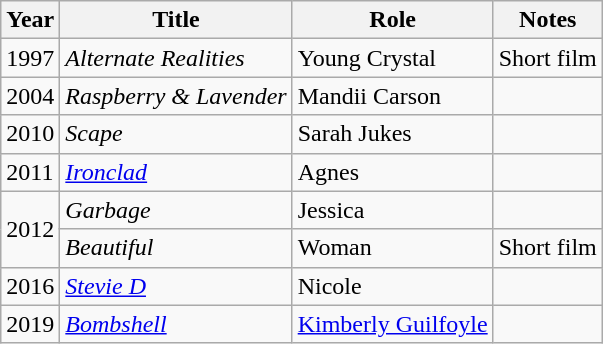<table class="wikitable">
<tr>
<th>Year</th>
<th>Title</th>
<th>Role</th>
<th>Notes</th>
</tr>
<tr>
<td>1997</td>
<td><em>Alternate Realities</em></td>
<td>Young Crystal</td>
<td>Short film</td>
</tr>
<tr>
<td>2004</td>
<td><em>Raspberry & Lavender</em></td>
<td>Mandii Carson</td>
<td></td>
</tr>
<tr>
<td>2010</td>
<td><em>Scape</em></td>
<td>Sarah Jukes</td>
<td></td>
</tr>
<tr>
<td>2011</td>
<td><em><a href='#'>Ironclad</a></em></td>
<td>Agnes</td>
<td></td>
</tr>
<tr>
<td rowspan=2>2012</td>
<td><em>Garbage</em></td>
<td>Jessica</td>
<td></td>
</tr>
<tr>
<td><em>Beautiful</em></td>
<td>Woman</td>
<td>Short film</td>
</tr>
<tr>
<td>2016</td>
<td><em><a href='#'>Stevie D</a></em></td>
<td>Nicole</td>
<td></td>
</tr>
<tr>
<td>2019</td>
<td><em><a href='#'>Bombshell</a></em></td>
<td><a href='#'>Kimberly Guilfoyle</a></td>
<td></td>
</tr>
</table>
